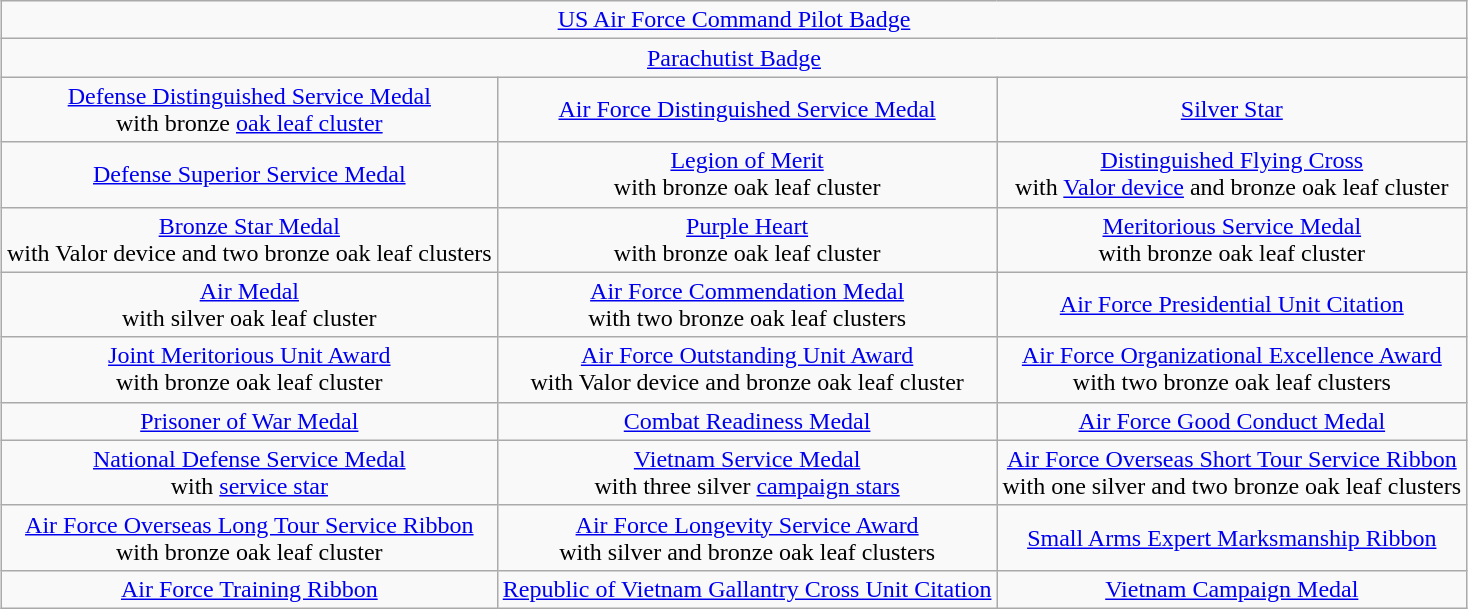<table class="wikitable" style="margin:1em auto; text-align:center;">
<tr>
<td colspan="3"><a href='#'>US Air Force Command Pilot Badge</a></td>
</tr>
<tr>
<td colspan="3"><a href='#'>Parachutist Badge</a></td>
</tr>
<tr>
<td><a href='#'>Defense Distinguished Service Medal</a><br>with bronze <a href='#'>oak leaf cluster</a></td>
<td><a href='#'>Air Force Distinguished Service Medal</a></td>
<td><a href='#'>Silver Star</a></td>
</tr>
<tr>
<td><a href='#'>Defense Superior Service Medal</a></td>
<td><a href='#'>Legion of Merit</a><br>with bronze oak leaf cluster</td>
<td><a href='#'>Distinguished Flying Cross</a><br>with <a href='#'>Valor device</a> and bronze oak leaf cluster</td>
</tr>
<tr>
<td><a href='#'>Bronze Star Medal</a><br>with Valor device and two bronze oak leaf clusters</td>
<td><a href='#'>Purple Heart</a><br>with bronze oak leaf cluster</td>
<td><a href='#'>Meritorious Service Medal</a><br>with bronze oak leaf cluster</td>
</tr>
<tr>
<td><a href='#'>Air Medal</a><br>with silver oak leaf cluster</td>
<td><a href='#'>Air Force Commendation Medal</a><br>with two bronze oak leaf clusters</td>
<td><a href='#'>Air Force Presidential Unit Citation</a></td>
</tr>
<tr>
<td><a href='#'>Joint Meritorious Unit Award</a><br>with bronze oak leaf cluster</td>
<td><a href='#'>Air Force Outstanding Unit Award</a><br>with Valor device and bronze oak leaf cluster</td>
<td><a href='#'>Air Force Organizational Excellence Award</a><br>with two bronze oak leaf clusters</td>
</tr>
<tr>
<td><a href='#'>Prisoner of War Medal</a></td>
<td><a href='#'>Combat Readiness Medal</a></td>
<td><a href='#'>Air Force Good Conduct Medal</a></td>
</tr>
<tr>
<td><a href='#'>National Defense Service Medal</a><br>with <a href='#'>service star</a></td>
<td><a href='#'>Vietnam Service Medal</a><br>with three silver <a href='#'>campaign stars</a></td>
<td><a href='#'>Air Force Overseas Short Tour Service Ribbon</a><br>with one silver and two bronze oak leaf clusters</td>
</tr>
<tr>
<td><a href='#'>Air Force Overseas Long Tour Service Ribbon</a><br>with bronze oak leaf cluster</td>
<td><a href='#'>Air Force Longevity Service Award</a><br>with silver and bronze oak leaf clusters</td>
<td><a href='#'>Small Arms Expert Marksmanship Ribbon</a></td>
</tr>
<tr>
<td><a href='#'>Air Force Training Ribbon</a></td>
<td><a href='#'>Republic of Vietnam Gallantry Cross Unit Citation</a></td>
<td><a href='#'>Vietnam Campaign Medal</a></td>
</tr>
</table>
